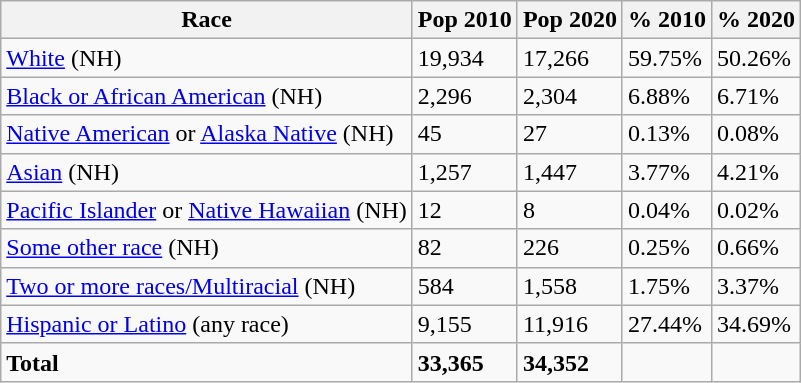<table class="wikitable">
<tr>
<th>Race</th>
<th>Pop 2010</th>
<th>Pop 2020</th>
<th>% 2010</th>
<th>% 2020</th>
</tr>
<tr>
<td><a href='#'>White</a> (NH)</td>
<td>19,934</td>
<td>17,266</td>
<td>59.75%</td>
<td>50.26%</td>
</tr>
<tr>
<td><a href='#'>Black or African American</a> (NH)</td>
<td>2,296</td>
<td>2,304</td>
<td>6.88%</td>
<td>6.71%</td>
</tr>
<tr>
<td><a href='#'>Native American</a> or <a href='#'>Alaska Native</a> (NH)</td>
<td>45</td>
<td>27</td>
<td>0.13%</td>
<td>0.08%</td>
</tr>
<tr>
<td><a href='#'>Asian</a> (NH)</td>
<td>1,257</td>
<td>1,447</td>
<td>3.77%</td>
<td>4.21%</td>
</tr>
<tr>
<td><a href='#'>Pacific Islander</a> or <a href='#'>Native Hawaiian</a> (NH)</td>
<td>12</td>
<td>8</td>
<td>0.04%</td>
<td>0.02%</td>
</tr>
<tr>
<td><a href='#'>Some other race</a> (NH)</td>
<td>82</td>
<td>226</td>
<td>0.25%</td>
<td>0.66%</td>
</tr>
<tr>
<td><a href='#'>Two or more races/Multiracial</a> (NH)</td>
<td>584</td>
<td>1,558</td>
<td>1.75%</td>
<td>3.37%</td>
</tr>
<tr>
<td><a href='#'>Hispanic or Latino</a> (any race)</td>
<td>9,155</td>
<td>11,916</td>
<td>27.44%</td>
<td>34.69%</td>
</tr>
<tr>
<td><strong>Total</strong></td>
<td><strong>33,365</strong></td>
<td><strong>34,352</strong></td>
<td></td>
</tr>
</table>
